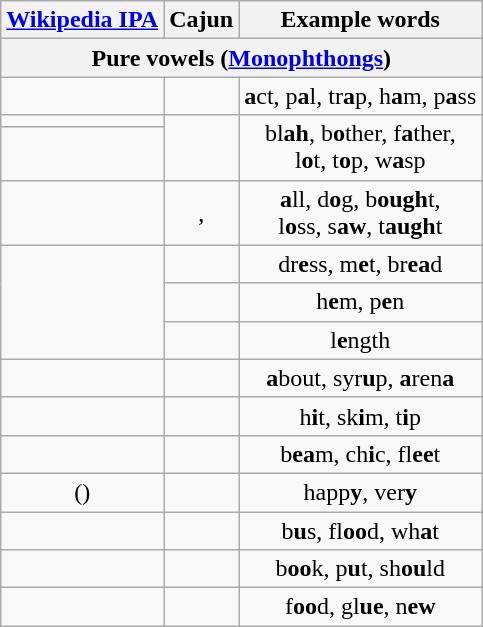<table class="wikitable" style="text-align:center">
<tr>
<th><a href='#'>Wikipedia IPA</a></th>
<th>Cajun</th>
<th>Example words</th>
</tr>
<tr>
<th colspan="3">Pure vowels (<a href='#'>Monophthongs</a>)</th>
</tr>
<tr>
<td></td>
<td></td>
<td><strong>a</strong>ct, p<strong>a</strong>l, tr<strong>a</strong>p, h<strong>a</strong>m, p<strong>a</strong>ss</td>
</tr>
<tr>
<td></td>
<td rowspan="2"></td>
<td rowspan="2">bl<strong>ah</strong>, b<strong>o</strong>ther, f<strong>a</strong>ther,<br>l<strong>o</strong>t, t<strong>o</strong>p, w<strong>a</strong>sp</td>
</tr>
<tr>
<td rowspan="2"></td>
</tr>
<tr>
<td rowspan="2">, </td>
<td rowspan="2"><strong>a</strong>ll, d<strong>o</strong>g, b<strong>ough</strong>t,<br>l<strong>o</strong>ss, s<strong>aw</strong>, t<strong>augh</strong>t</td>
</tr>
<tr>
<td></td>
</tr>
<tr>
<td rowspan="3"></td>
<td></td>
<td>dr<strong>e</strong>ss, m<strong>e</strong>t, br<strong>ea</strong>d</td>
</tr>
<tr>
<td></td>
<td>h<strong>e</strong>m, p<strong>e</strong>n</td>
</tr>
<tr>
<td></td>
<td>l<strong>e</strong>ngth</td>
</tr>
<tr>
<td></td>
<td></td>
<td><strong>a</strong>bout, syr<strong>u</strong>p, <strong>a</strong>ren<strong>a</strong></td>
</tr>
<tr>
<td></td>
<td></td>
<td>h<strong>i</strong>t, sk<strong>i</strong>m, t<strong>i</strong>p</td>
</tr>
<tr>
<td></td>
<td></td>
<td>b<strong>ea</strong>m, ch<strong>i</strong>c, fl<strong>ee</strong>t</td>
</tr>
<tr>
<td>()</td>
<td></td>
<td>happ<strong>y</strong>, ver<strong>y</strong></td>
</tr>
<tr>
<td></td>
<td></td>
<td>b<strong>u</strong>s, fl<strong>oo</strong>d, wh<strong>a</strong>t</td>
</tr>
<tr>
<td></td>
<td></td>
<td>b<strong>oo</strong>k, p<strong>u</strong>t, sh<strong>ou</strong>ld</td>
</tr>
<tr>
<td></td>
<td></td>
<td>f<strong>oo</strong>d, gl<strong>ue</strong>, n<strong>ew</strong></td>
</tr>
</table>
